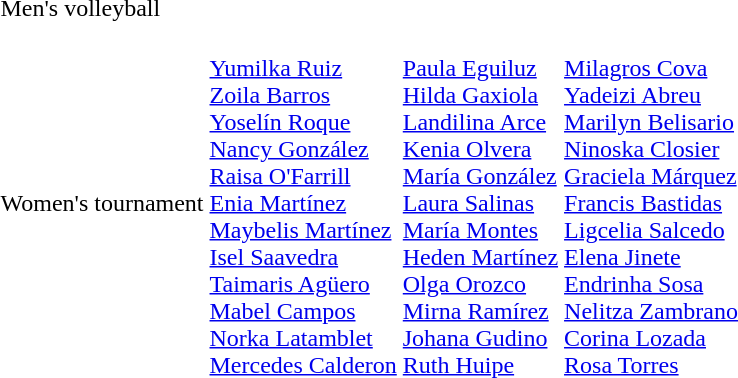<table>
<tr>
<td>Men's volleyball</td>
<td></td>
<td></td>
<td></td>
</tr>
<tr>
<td>Women's tournament</td>
<td><br><a href='#'>Yumilka Ruiz</a><br><a href='#'>Zoila Barros</a><br><a href='#'>Yoselín Roque</a><br><a href='#'>Nancy González</a><br><a href='#'>Raisa O'Farrill</a><br><a href='#'>Enia Martínez</a><br><a href='#'>Maybelis Martínez</a><br><a href='#'>Isel Saavedra</a><br><a href='#'>Taimaris Agüero</a><br><a href='#'>Mabel Campos</a><br><a href='#'>Norka Latamblet</a><br><a href='#'>Mercedes Calderon</a></td>
<td><br><a href='#'>Paula Eguiluz</a><br><a href='#'>Hilda Gaxiola</a><br><a href='#'>Landilina Arce</a><br><a href='#'>Kenia Olvera</a><br><a href='#'>María González</a><br><a href='#'>Laura Salinas</a><br><a href='#'>María Montes</a><br><a href='#'>Heden Martínez</a><br><a href='#'>Olga Orozco</a><br><a href='#'>Mirna Ramírez</a><br><a href='#'>Johana Gudino</a><br><a href='#'>Ruth Huipe</a></td>
<td><br><a href='#'>Milagros Cova</a><br><a href='#'>Yadeizi Abreu</a><br><a href='#'>Marilyn Belisario</a><br><a href='#'>Ninoska Closier</a><br><a href='#'>Graciela Márquez</a><br><a href='#'>Francis Bastidas</a><br><a href='#'>Ligcelia Salcedo</a><br><a href='#'>Elena Jinete</a><br><a href='#'>Endrinha Sosa</a><br><a href='#'>Nelitza Zambrano</a><br><a href='#'>Corina Lozada</a><br><a href='#'>Rosa Torres</a></td>
</tr>
</table>
